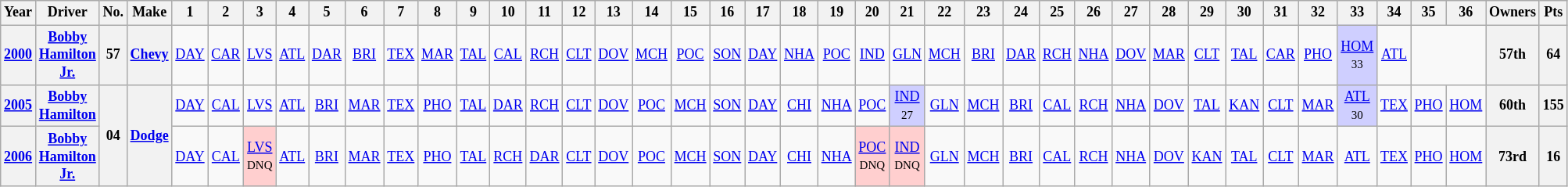<table class="wikitable" style="text-align:center; font-size:75%">
<tr>
<th>Year</th>
<th>Driver</th>
<th>No.</th>
<th>Make</th>
<th>1</th>
<th>2</th>
<th>3</th>
<th>4</th>
<th>5</th>
<th>6</th>
<th>7</th>
<th>8</th>
<th>9</th>
<th>10</th>
<th>11</th>
<th>12</th>
<th>13</th>
<th>14</th>
<th>15</th>
<th>16</th>
<th>17</th>
<th>18</th>
<th>19</th>
<th>20</th>
<th>21</th>
<th>22</th>
<th>23</th>
<th>24</th>
<th>25</th>
<th>26</th>
<th>27</th>
<th>28</th>
<th>29</th>
<th>30</th>
<th>31</th>
<th>32</th>
<th>33</th>
<th>34</th>
<th>35</th>
<th>36</th>
<th>Owners</th>
<th>Pts</th>
</tr>
<tr>
<th><a href='#'>2000</a></th>
<th><a href='#'>Bobby Hamilton Jr.</a></th>
<th>57</th>
<th><a href='#'>Chevy</a></th>
<td><a href='#'>DAY</a></td>
<td><a href='#'>CAR</a></td>
<td><a href='#'>LVS</a></td>
<td><a href='#'>ATL</a></td>
<td><a href='#'>DAR</a></td>
<td><a href='#'>BRI</a></td>
<td><a href='#'>TEX</a></td>
<td><a href='#'>MAR</a></td>
<td><a href='#'>TAL</a></td>
<td><a href='#'>CAL</a></td>
<td><a href='#'>RCH</a></td>
<td><a href='#'>CLT</a></td>
<td><a href='#'>DOV</a></td>
<td><a href='#'>MCH</a></td>
<td><a href='#'>POC</a></td>
<td><a href='#'>SON</a></td>
<td><a href='#'>DAY</a></td>
<td><a href='#'>NHA</a></td>
<td><a href='#'>POC</a></td>
<td><a href='#'>IND</a></td>
<td><a href='#'>GLN</a></td>
<td><a href='#'>MCH</a></td>
<td><a href='#'>BRI</a></td>
<td><a href='#'>DAR</a></td>
<td><a href='#'>RCH</a></td>
<td><a href='#'>NHA</a></td>
<td><a href='#'>DOV</a></td>
<td><a href='#'>MAR</a></td>
<td><a href='#'>CLT</a></td>
<td><a href='#'>TAL</a></td>
<td><a href='#'>CAR</a></td>
<td><a href='#'>PHO</a></td>
<td style="background:#CFCFFF;"><a href='#'>HOM</a><br><small>33</small></td>
<td><a href='#'>ATL</a></td>
<td colspan=2></td>
<th>57th</th>
<th>64</th>
</tr>
<tr>
<th><a href='#'>2005</a></th>
<th><a href='#'>Bobby Hamilton</a></th>
<th rowspan=2>04</th>
<th rowspan=2><a href='#'>Dodge</a></th>
<td><a href='#'>DAY</a></td>
<td><a href='#'>CAL</a></td>
<td><a href='#'>LVS</a></td>
<td><a href='#'>ATL</a></td>
<td><a href='#'>BRI</a></td>
<td><a href='#'>MAR</a></td>
<td><a href='#'>TEX</a></td>
<td><a href='#'>PHO</a></td>
<td><a href='#'>TAL</a></td>
<td><a href='#'>DAR</a></td>
<td><a href='#'>RCH</a></td>
<td><a href='#'>CLT</a></td>
<td><a href='#'>DOV</a></td>
<td><a href='#'>POC</a></td>
<td><a href='#'>MCH</a></td>
<td><a href='#'>SON</a></td>
<td><a href='#'>DAY</a></td>
<td><a href='#'>CHI</a></td>
<td><a href='#'>NHA</a></td>
<td><a href='#'>POC</a></td>
<td style="background:#CFCFFF;"><a href='#'>IND</a><br><small>27</small></td>
<td><a href='#'>GLN</a></td>
<td><a href='#'>MCH</a></td>
<td><a href='#'>BRI</a></td>
<td><a href='#'>CAL</a></td>
<td><a href='#'>RCH</a></td>
<td><a href='#'>NHA</a></td>
<td><a href='#'>DOV</a></td>
<td><a href='#'>TAL</a></td>
<td><a href='#'>KAN</a></td>
<td><a href='#'>CLT</a></td>
<td><a href='#'>MAR</a></td>
<td style="background:#CFCFFF;"><a href='#'>ATL</a><br><small>30</small></td>
<td><a href='#'>TEX</a></td>
<td><a href='#'>PHO</a></td>
<td><a href='#'>HOM</a></td>
<th>60th</th>
<th>155</th>
</tr>
<tr>
<th><a href='#'>2006</a></th>
<th><a href='#'>Bobby Hamilton Jr.</a></th>
<td><a href='#'>DAY</a></td>
<td><a href='#'>CAL</a></td>
<td style="background:#FFCFCF;"><a href='#'>LVS</a><br><small>DNQ</small></td>
<td><a href='#'>ATL</a></td>
<td><a href='#'>BRI</a></td>
<td><a href='#'>MAR</a></td>
<td><a href='#'>TEX</a></td>
<td><a href='#'>PHO</a></td>
<td><a href='#'>TAL</a></td>
<td><a href='#'>RCH</a></td>
<td><a href='#'>DAR</a></td>
<td><a href='#'>CLT</a></td>
<td><a href='#'>DOV</a></td>
<td><a href='#'>POC</a></td>
<td><a href='#'>MCH</a></td>
<td><a href='#'>SON</a></td>
<td><a href='#'>DAY</a></td>
<td><a href='#'>CHI</a></td>
<td><a href='#'>NHA</a></td>
<td style="background:#FFCFCF;"><a href='#'>POC</a><br><small>DNQ</small></td>
<td style="background:#FFCFCF;"><a href='#'>IND</a><br><small>DNQ</small></td>
<td><a href='#'>GLN</a></td>
<td><a href='#'>MCH</a></td>
<td><a href='#'>BRI</a></td>
<td><a href='#'>CAL</a></td>
<td><a href='#'>RCH</a></td>
<td><a href='#'>NHA</a></td>
<td><a href='#'>DOV</a></td>
<td><a href='#'>KAN</a></td>
<td><a href='#'>TAL</a></td>
<td><a href='#'>CLT</a></td>
<td><a href='#'>MAR</a></td>
<td><a href='#'>ATL</a></td>
<td><a href='#'>TEX</a></td>
<td><a href='#'>PHO</a></td>
<td><a href='#'>HOM</a></td>
<th>73rd</th>
<th>16</th>
</tr>
</table>
